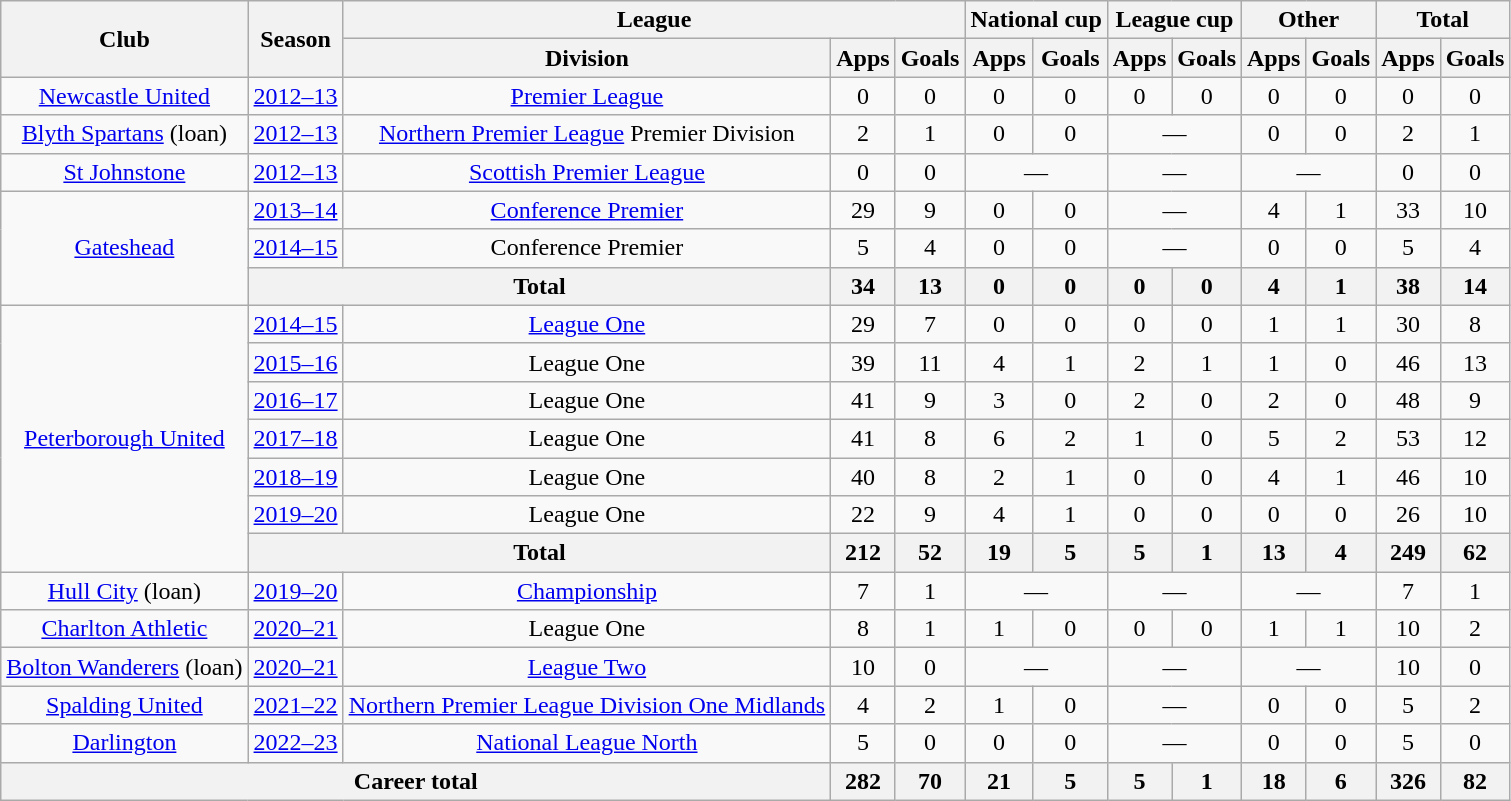<table class="wikitable" style="text-align:center">
<tr>
<th rowspan="2">Club</th>
<th rowspan="2">Season</th>
<th colspan="3">League</th>
<th colspan="2">National cup</th>
<th colspan="2">League cup</th>
<th colspan="2">Other</th>
<th colspan="2">Total</th>
</tr>
<tr>
<th>Division</th>
<th>Apps</th>
<th>Goals</th>
<th>Apps</th>
<th>Goals</th>
<th>Apps</th>
<th>Goals</th>
<th>Apps</th>
<th>Goals</th>
<th>Apps</th>
<th>Goals</th>
</tr>
<tr>
<td><a href='#'>Newcastle United</a></td>
<td><a href='#'>2012–13</a></td>
<td><a href='#'>Premier League</a></td>
<td>0</td>
<td>0</td>
<td>0</td>
<td>0</td>
<td>0</td>
<td>0</td>
<td>0</td>
<td>0</td>
<td>0</td>
<td>0</td>
</tr>
<tr>
<td><a href='#'>Blyth Spartans</a> (loan)</td>
<td><a href='#'>2012–13</a></td>
<td><a href='#'>Northern Premier League</a> Premier Division</td>
<td>2</td>
<td>1</td>
<td>0</td>
<td>0</td>
<td colspan="2">—</td>
<td>0</td>
<td>0</td>
<td>2</td>
<td>1</td>
</tr>
<tr>
<td><a href='#'>St Johnstone</a></td>
<td><a href='#'>2012–13</a></td>
<td><a href='#'>Scottish Premier League</a></td>
<td>0</td>
<td>0</td>
<td colspan="2">—</td>
<td colspan="2">—</td>
<td colspan="2">—</td>
<td>0</td>
<td>0</td>
</tr>
<tr>
<td rowspan="3"><a href='#'>Gateshead</a></td>
<td><a href='#'>2013–14</a></td>
<td><a href='#'>Conference Premier</a></td>
<td>29</td>
<td>9</td>
<td>0</td>
<td>0</td>
<td colspan="2">—</td>
<td>4</td>
<td>1</td>
<td>33</td>
<td>10</td>
</tr>
<tr>
<td><a href='#'>2014–15</a></td>
<td>Conference Premier</td>
<td>5</td>
<td>4</td>
<td>0</td>
<td>0</td>
<td colspan="2">—</td>
<td>0</td>
<td>0</td>
<td>5</td>
<td>4</td>
</tr>
<tr>
<th colspan="2">Total</th>
<th>34</th>
<th>13</th>
<th>0</th>
<th>0</th>
<th>0</th>
<th>0</th>
<th>4</th>
<th>1</th>
<th>38</th>
<th>14</th>
</tr>
<tr>
<td rowspan="7"><a href='#'>Peterborough United</a></td>
<td><a href='#'>2014–15</a></td>
<td><a href='#'>League One</a></td>
<td>29</td>
<td>7</td>
<td>0</td>
<td>0</td>
<td>0</td>
<td>0</td>
<td>1</td>
<td>1</td>
<td>30</td>
<td>8</td>
</tr>
<tr>
<td><a href='#'>2015–16</a></td>
<td>League One</td>
<td>39</td>
<td>11</td>
<td>4</td>
<td>1</td>
<td>2</td>
<td>1</td>
<td>1</td>
<td>0</td>
<td>46</td>
<td>13</td>
</tr>
<tr>
<td><a href='#'>2016–17</a></td>
<td>League One</td>
<td>41</td>
<td>9</td>
<td>3</td>
<td>0</td>
<td>2</td>
<td>0</td>
<td>2</td>
<td>0</td>
<td>48</td>
<td>9</td>
</tr>
<tr>
<td><a href='#'>2017–18</a></td>
<td>League One</td>
<td>41</td>
<td>8</td>
<td>6</td>
<td>2</td>
<td>1</td>
<td>0</td>
<td>5</td>
<td>2</td>
<td>53</td>
<td>12</td>
</tr>
<tr>
<td><a href='#'>2018–19</a></td>
<td>League One</td>
<td>40</td>
<td>8</td>
<td>2</td>
<td>1</td>
<td>0</td>
<td>0</td>
<td>4</td>
<td>1</td>
<td>46</td>
<td>10</td>
</tr>
<tr>
<td><a href='#'>2019–20</a></td>
<td>League One</td>
<td>22</td>
<td>9</td>
<td>4</td>
<td>1</td>
<td>0</td>
<td>0</td>
<td>0</td>
<td>0</td>
<td>26</td>
<td>10</td>
</tr>
<tr>
<th colspan="2">Total</th>
<th>212</th>
<th>52</th>
<th>19</th>
<th>5</th>
<th>5</th>
<th>1</th>
<th>13</th>
<th>4</th>
<th>249</th>
<th>62</th>
</tr>
<tr>
<td><a href='#'>Hull City</a> (loan)</td>
<td><a href='#'>2019–20</a></td>
<td><a href='#'>Championship</a></td>
<td>7</td>
<td>1</td>
<td colspan="2">—</td>
<td colspan="2">—</td>
<td colspan="2">—</td>
<td>7</td>
<td>1</td>
</tr>
<tr>
<td><a href='#'>Charlton Athletic</a></td>
<td><a href='#'>2020–21</a></td>
<td>League One</td>
<td>8</td>
<td>1</td>
<td>1</td>
<td>0</td>
<td>0</td>
<td>0</td>
<td>1</td>
<td>1</td>
<td>10</td>
<td>2</td>
</tr>
<tr>
<td><a href='#'>Bolton Wanderers</a> (loan)</td>
<td><a href='#'>2020–21</a></td>
<td><a href='#'>League Two</a></td>
<td>10</td>
<td>0</td>
<td colspan="2">—</td>
<td colspan="2">—</td>
<td colspan="2">—</td>
<td>10</td>
<td>0</td>
</tr>
<tr>
<td><a href='#'>Spalding United</a></td>
<td><a href='#'>2021–22</a></td>
<td><a href='#'>Northern Premier League Division One Midlands</a></td>
<td>4</td>
<td>2</td>
<td>1</td>
<td>0</td>
<td colspan="2">—</td>
<td>0</td>
<td>0</td>
<td>5</td>
<td>2</td>
</tr>
<tr>
<td><a href='#'>Darlington</a></td>
<td><a href='#'>2022–23</a></td>
<td><a href='#'>National League North</a></td>
<td>5</td>
<td>0</td>
<td>0</td>
<td>0</td>
<td colspan="2">—</td>
<td>0</td>
<td>0</td>
<td>5</td>
<td>0</td>
</tr>
<tr>
<th colspan="3">Career total</th>
<th>282</th>
<th>70</th>
<th>21</th>
<th>5</th>
<th>5</th>
<th>1</th>
<th>18</th>
<th>6</th>
<th>326</th>
<th>82</th>
</tr>
</table>
